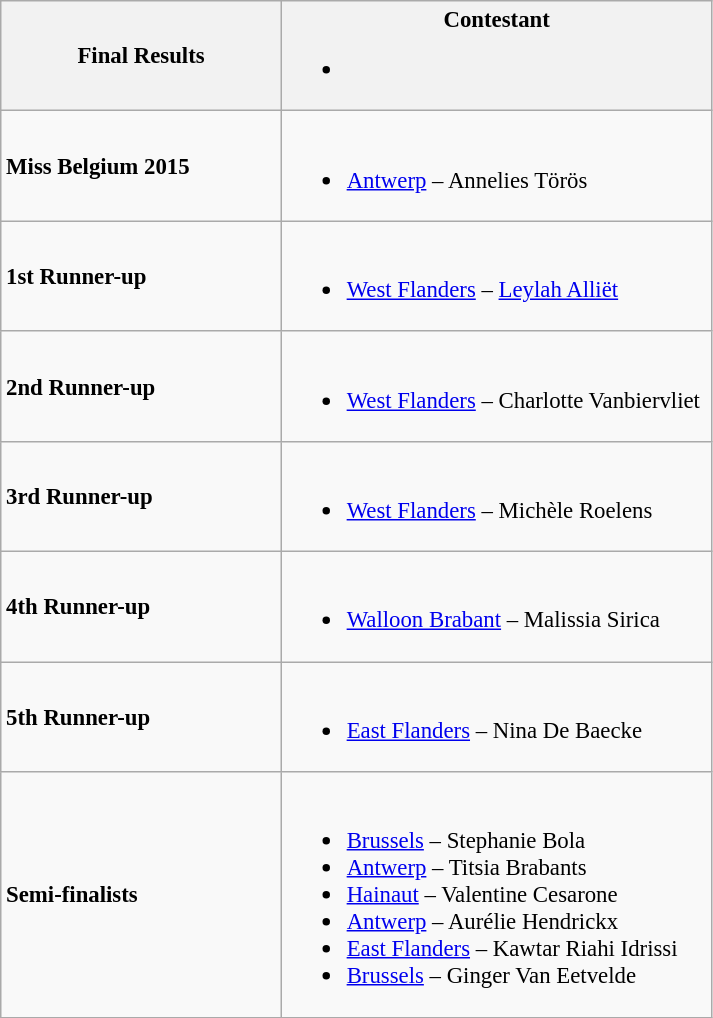<table class="wikitable sortable" style="font-size:95%;">
<tr>
<th width="180">Final Results</th>
<th width="280">Contestant<br><ul><li></li></ul></th>
</tr>
<tr>
<td><strong> Miss Belgium 2015</strong></td>
<td><br><ul><li><a href='#'>Antwerp</a> – Annelies Törös</li></ul></td>
</tr>
<tr>
<td><strong>1st Runner-up</strong></td>
<td><br><ul><li><a href='#'>West Flanders</a> – <a href='#'>Leylah Alliët</a></li></ul></td>
</tr>
<tr>
<td><strong>2nd Runner-up</strong></td>
<td><br><ul><li><a href='#'>West Flanders</a> – Charlotte Vanbiervliet</li></ul></td>
</tr>
<tr>
<td><strong>3rd Runner-up</strong></td>
<td><br><ul><li><a href='#'>West Flanders</a> – Michèle Roelens</li></ul></td>
</tr>
<tr>
<td><strong>4th Runner-up</strong></td>
<td><br><ul><li><a href='#'>Walloon Brabant</a> – Malissia Sirica</li></ul></td>
</tr>
<tr>
<td><strong>5th Runner-up</strong></td>
<td><br><ul><li><a href='#'>East Flanders</a> – Nina De Baecke</li></ul></td>
</tr>
<tr>
<td><strong>Semi-finalists</strong></td>
<td><br><ul><li><a href='#'>Brussels</a> – Stephanie Bola</li><li><a href='#'>Antwerp</a> – Titsia Brabants</li><li><a href='#'>Hainaut</a> – Valentine Cesarone</li><li><a href='#'>Antwerp</a> – Aurélie Hendrickx</li><li><a href='#'>East Flanders</a> – Kawtar Riahi Idrissi</li><li><a href='#'>Brussels</a> – Ginger Van Eetvelde</li></ul></td>
</tr>
</table>
